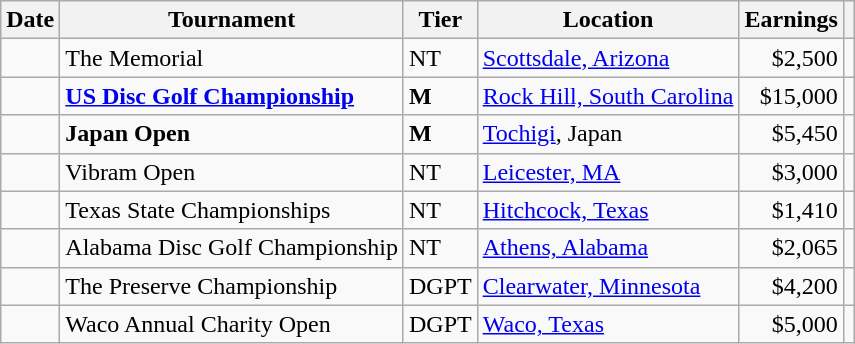<table class="wikitable sortable">
<tr>
<th>Date</th>
<th>Tournament</th>
<th>Tier</th>
<th class="unsortable">Location</th>
<th>Earnings</th>
<th class="unsortable"></th>
</tr>
<tr>
<td align=right></td>
<td>The Memorial </td>
<td>NT</td>
<td><a href='#'>Scottsdale, Arizona</a></td>
<td align=right>$2,500</td>
<td align=right></td>
</tr>
<tr>
<td align=right></td>
<td><strong><a href='#'>US Disc Golf Championship</a></strong> </td>
<td><strong>M</strong></td>
<td><a href='#'>Rock Hill, South Carolina</a></td>
<td align=right>$15,000</td>
<td align=right></td>
</tr>
<tr>
<td align=right></td>
<td><strong>Japan Open</strong> </td>
<td><strong>M</strong></td>
<td><a href='#'>Tochigi</a>, Japan</td>
<td align=right>$5,450</td>
<td align=right></td>
</tr>
<tr>
<td align=right></td>
<td>Vibram Open </td>
<td>NT</td>
<td><a href='#'>Leicester, MA</a></td>
<td align=right>$3,000</td>
<td align=right></td>
</tr>
<tr>
<td align=right></td>
<td>Texas State Championships</td>
<td>NT</td>
<td><a href='#'>Hitchcock, Texas</a></td>
<td align=right>$1,410</td>
<td align=right></td>
</tr>
<tr>
<td align=right></td>
<td>Alabama Disc Golf Championship</td>
<td>NT</td>
<td><a href='#'>Athens, Alabama</a></td>
<td align=right>$2,065</td>
<td align=right></td>
</tr>
<tr>
<td align=right></td>
<td>The Preserve Championship</td>
<td>DGPT</td>
<td><a href='#'>Clearwater, Minnesota</a></td>
<td align=right>$4,200</td>
<td align=right></td>
</tr>
<tr>
<td align=right></td>
<td>Waco Annual Charity Open</td>
<td>DGPT</td>
<td><a href='#'>Waco, Texas</a></td>
<td align=right>$5,000</td>
<td align=right></td>
</tr>
</table>
